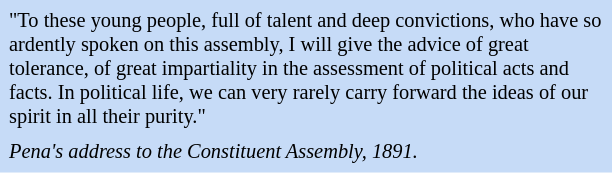<table class="toccolours" style="float: right; margin-left: 1em; margin-right: 0em; font-size: 85%; background:#c6dbf7; color:black; width:30em; max-width: 40%;" cellspacing="5">
<tr>
<td style="text-align: left;">"To these young people, full of talent and deep convictions, who have so ardently spoken on this assembly, I will give the advice of great tolerance, of great impartiality in the assessment of political acts and facts. In political life, we can very rarely carry forward the ideas of our spirit in all their purity."</td>
</tr>
<tr>
<td style="text-align: left;"><em>Pena's address to the Constituent Assembly, 1891.</em></td>
</tr>
</table>
